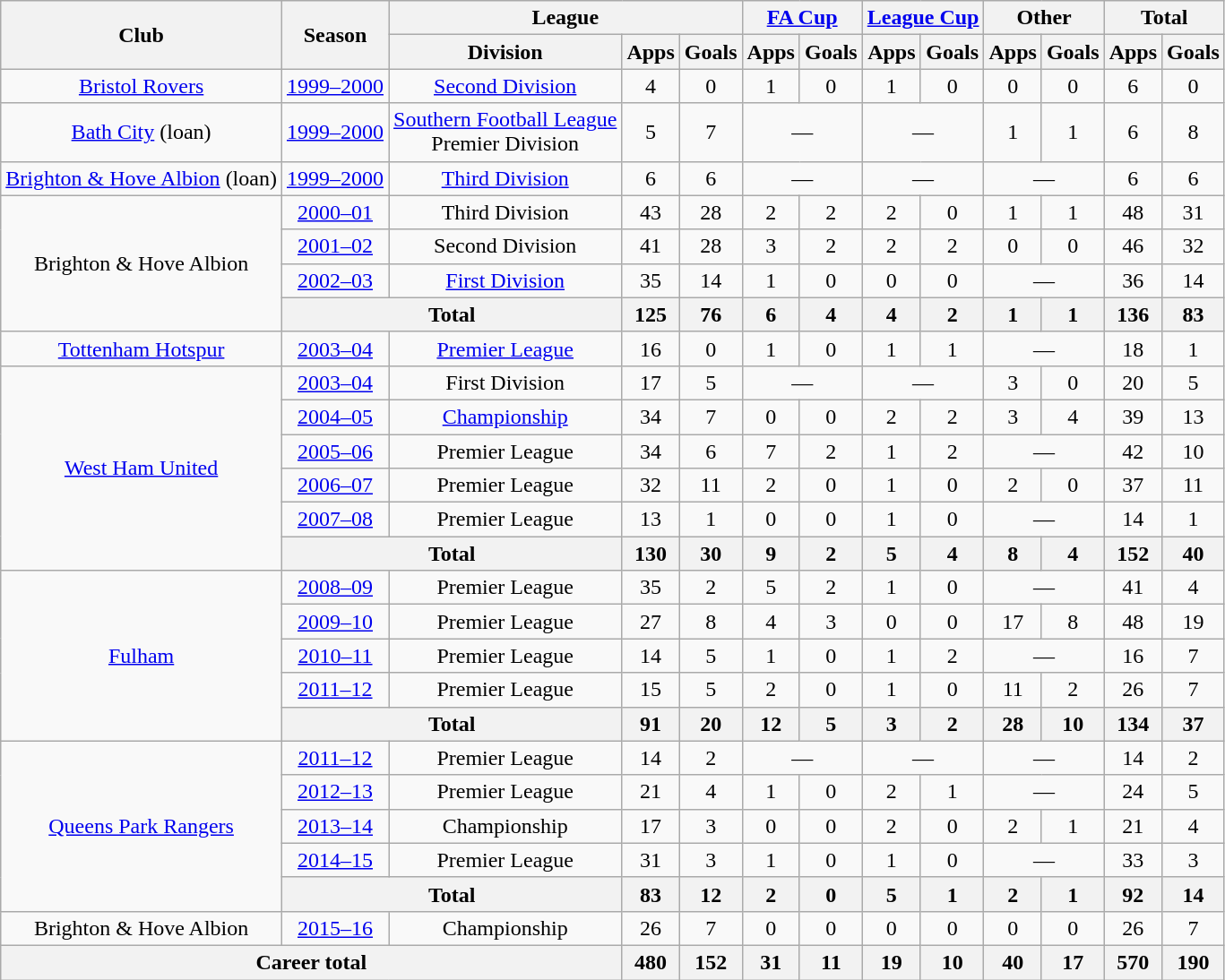<table class=wikitable style=text-align:center>
<tr>
<th rowspan=2>Club</th>
<th rowspan=2>Season</th>
<th colspan=3>League</th>
<th colspan=2><a href='#'>FA Cup</a></th>
<th colspan=2><a href='#'>League Cup</a></th>
<th colspan=2>Other</th>
<th colspan=2>Total</th>
</tr>
<tr>
<th>Division</th>
<th>Apps</th>
<th>Goals</th>
<th>Apps</th>
<th>Goals</th>
<th>Apps</th>
<th>Goals</th>
<th>Apps</th>
<th>Goals</th>
<th>Apps</th>
<th>Goals</th>
</tr>
<tr>
<td><a href='#'>Bristol Rovers</a></td>
<td><a href='#'>1999–2000</a></td>
<td><a href='#'>Second Division</a></td>
<td>4</td>
<td>0</td>
<td>1</td>
<td>0</td>
<td>1</td>
<td>0</td>
<td>0</td>
<td>0</td>
<td>6</td>
<td>0</td>
</tr>
<tr>
<td><a href='#'>Bath City</a> (loan)</td>
<td><a href='#'>1999–2000</a></td>
<td><a href='#'>Southern Football League</a><br>Premier Division</td>
<td>5</td>
<td>7</td>
<td colspan=2>—</td>
<td colspan=2>—</td>
<td>1</td>
<td>1</td>
<td>6</td>
<td>8</td>
</tr>
<tr>
<td><a href='#'>Brighton & Hove Albion</a> (loan)</td>
<td><a href='#'>1999–2000</a></td>
<td><a href='#'>Third Division</a></td>
<td>6</td>
<td>6</td>
<td colspan=2>—</td>
<td colspan=2>—</td>
<td colspan=2>—</td>
<td>6</td>
<td>6</td>
</tr>
<tr>
<td rowspan=4>Brighton & Hove Albion</td>
<td><a href='#'>2000–01</a></td>
<td>Third Division</td>
<td>43</td>
<td>28</td>
<td>2</td>
<td>2</td>
<td>2</td>
<td>0</td>
<td>1</td>
<td>1</td>
<td>48</td>
<td>31</td>
</tr>
<tr>
<td><a href='#'>2001–02</a></td>
<td>Second Division</td>
<td>41</td>
<td>28</td>
<td>3</td>
<td>2</td>
<td>2</td>
<td>2</td>
<td>0</td>
<td>0</td>
<td>46</td>
<td>32</td>
</tr>
<tr>
<td><a href='#'>2002–03</a></td>
<td><a href='#'>First Division</a></td>
<td>35</td>
<td>14</td>
<td>1</td>
<td>0</td>
<td>0</td>
<td>0</td>
<td colspan=2>—</td>
<td>36</td>
<td>14</td>
</tr>
<tr>
<th colspan=2>Total</th>
<th>125</th>
<th>76</th>
<th>6</th>
<th>4</th>
<th>4</th>
<th>2</th>
<th>1</th>
<th>1</th>
<th>136</th>
<th>83</th>
</tr>
<tr>
<td><a href='#'>Tottenham Hotspur</a></td>
<td><a href='#'>2003–04</a></td>
<td><a href='#'>Premier League</a></td>
<td>16</td>
<td>0</td>
<td>1</td>
<td>0</td>
<td>1</td>
<td>1</td>
<td colspan=2>—</td>
<td>18</td>
<td>1</td>
</tr>
<tr>
<td rowspan=6><a href='#'>West Ham United</a></td>
<td><a href='#'>2003–04</a></td>
<td>First Division</td>
<td>17</td>
<td>5</td>
<td colspan=2>—</td>
<td colspan=2>—</td>
<td>3</td>
<td>0</td>
<td>20</td>
<td>5</td>
</tr>
<tr>
<td><a href='#'>2004–05</a></td>
<td><a href='#'>Championship</a></td>
<td>34</td>
<td>7</td>
<td>0</td>
<td>0</td>
<td>2</td>
<td>2</td>
<td>3</td>
<td>4</td>
<td>39</td>
<td>13</td>
</tr>
<tr>
<td><a href='#'>2005–06</a></td>
<td>Premier League</td>
<td>34</td>
<td>6</td>
<td>7</td>
<td>2</td>
<td>1</td>
<td>2</td>
<td colspan=2>—</td>
<td>42</td>
<td>10</td>
</tr>
<tr>
<td><a href='#'>2006–07</a></td>
<td>Premier League</td>
<td>32</td>
<td>11</td>
<td>2</td>
<td>0</td>
<td>1</td>
<td>0</td>
<td>2</td>
<td>0</td>
<td>37</td>
<td>11</td>
</tr>
<tr>
<td><a href='#'>2007–08</a></td>
<td>Premier League</td>
<td>13</td>
<td>1</td>
<td>0</td>
<td>0</td>
<td>1</td>
<td>0</td>
<td colspan=2>—</td>
<td>14</td>
<td>1</td>
</tr>
<tr>
<th colspan=2>Total</th>
<th>130</th>
<th>30</th>
<th>9</th>
<th>2</th>
<th>5</th>
<th>4</th>
<th>8</th>
<th>4</th>
<th>152</th>
<th>40</th>
</tr>
<tr>
<td rowspan=5><a href='#'>Fulham</a></td>
<td><a href='#'>2008–09</a></td>
<td>Premier League</td>
<td>35</td>
<td>2</td>
<td>5</td>
<td>2</td>
<td>1</td>
<td>0</td>
<td colspan=2>—</td>
<td>41</td>
<td>4</td>
</tr>
<tr>
<td><a href='#'>2009–10</a></td>
<td>Premier League</td>
<td>27</td>
<td>8</td>
<td>4</td>
<td>3</td>
<td>0</td>
<td>0</td>
<td>17</td>
<td>8</td>
<td>48</td>
<td>19</td>
</tr>
<tr>
<td><a href='#'>2010–11</a></td>
<td>Premier League</td>
<td>14</td>
<td>5</td>
<td>1</td>
<td>0</td>
<td>1</td>
<td>2</td>
<td colspan=2>—</td>
<td>16</td>
<td>7</td>
</tr>
<tr>
<td><a href='#'>2011–12</a></td>
<td>Premier League</td>
<td>15</td>
<td>5</td>
<td>2</td>
<td>0</td>
<td>1</td>
<td>0</td>
<td>11</td>
<td>2</td>
<td>26</td>
<td>7</td>
</tr>
<tr>
<th colspan=2>Total</th>
<th>91</th>
<th>20</th>
<th>12</th>
<th>5</th>
<th>3</th>
<th>2</th>
<th>28</th>
<th>10</th>
<th>134</th>
<th>37</th>
</tr>
<tr>
<td rowspan=5><a href='#'>Queens Park Rangers</a></td>
<td><a href='#'>2011–12</a></td>
<td>Premier League</td>
<td>14</td>
<td>2</td>
<td colspan=2>—</td>
<td colspan=2>—</td>
<td colspan=2>—</td>
<td>14</td>
<td>2</td>
</tr>
<tr>
<td><a href='#'>2012–13</a></td>
<td>Premier League</td>
<td>21</td>
<td>4</td>
<td>1</td>
<td>0</td>
<td>2</td>
<td>1</td>
<td colspan=2>—</td>
<td>24</td>
<td>5</td>
</tr>
<tr>
<td><a href='#'>2013–14</a></td>
<td>Championship</td>
<td>17</td>
<td>3</td>
<td>0</td>
<td>0</td>
<td>2</td>
<td>0</td>
<td>2</td>
<td>1</td>
<td>21</td>
<td>4</td>
</tr>
<tr>
<td><a href='#'>2014–15</a></td>
<td>Premier League</td>
<td>31</td>
<td>3</td>
<td>1</td>
<td>0</td>
<td>1</td>
<td>0</td>
<td colspan=2>—</td>
<td>33</td>
<td>3</td>
</tr>
<tr>
<th colspan=2>Total</th>
<th>83</th>
<th>12</th>
<th>2</th>
<th>0</th>
<th>5</th>
<th>1</th>
<th>2</th>
<th>1</th>
<th>92</th>
<th>14</th>
</tr>
<tr>
<td>Brighton & Hove Albion</td>
<td><a href='#'>2015–16</a></td>
<td>Championship</td>
<td>26</td>
<td>7</td>
<td>0</td>
<td>0</td>
<td>0</td>
<td>0</td>
<td>0</td>
<td>0</td>
<td>26</td>
<td>7</td>
</tr>
<tr>
<th colspan=3>Career total</th>
<th>480</th>
<th>152</th>
<th>31</th>
<th>11</th>
<th>19</th>
<th>10</th>
<th>40</th>
<th>17</th>
<th>570</th>
<th>190</th>
</tr>
</table>
